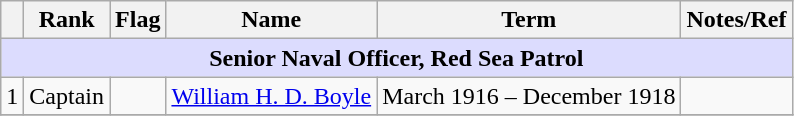<table class="wikitable">
<tr>
<th></th>
<th>Rank</th>
<th>Flag</th>
<th>Name</th>
<th>Term</th>
<th>Notes/Ref</th>
</tr>
<tr>
<td colspan="6" align="center" style="background:#dcdcfe;"><strong>Senior Naval Officer, Red Sea Patrol</strong> </td>
</tr>
<tr>
<td>1</td>
<td>Captain</td>
<td></td>
<td><a href='#'>William H. D. Boyle</a></td>
<td>March 1916 – December 1918</td>
<td></td>
</tr>
<tr>
</tr>
</table>
